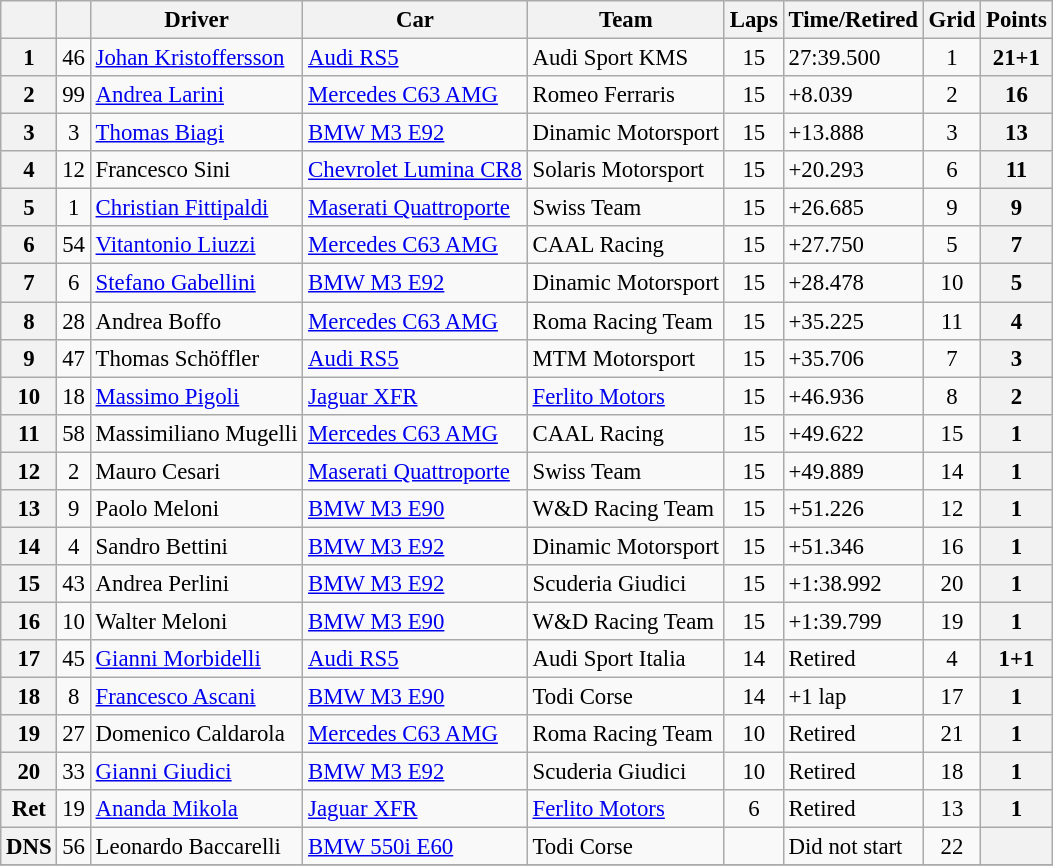<table class="wikitable sortable" style="font-size:95%">
<tr>
<th></th>
<th></th>
<th>Driver</th>
<th>Car</th>
<th>Team</th>
<th>Laps</th>
<th>Time/Retired</th>
<th>Grid</th>
<th>Points</th>
</tr>
<tr>
<th>1</th>
<td align=center>46</td>
<td> <a href='#'>Johan Kristoffersson</a></td>
<td><a href='#'>Audi RS5</a></td>
<td> Audi Sport KMS</td>
<td align=center>15</td>
<td>27:39.500</td>
<td align=center>1</td>
<th>21+1</th>
</tr>
<tr>
<th>2</th>
<td align=center>99</td>
<td> <a href='#'>Andrea Larini</a></td>
<td><a href='#'>Mercedes C63 AMG</a></td>
<td> Romeo Ferraris</td>
<td align=center>15</td>
<td>+8.039</td>
<td align=center>2</td>
<th>16</th>
</tr>
<tr>
<th>3</th>
<td align=center>3</td>
<td> <a href='#'>Thomas Biagi</a></td>
<td><a href='#'>BMW M3 E92</a></td>
<td> Dinamic Motorsport</td>
<td align=center>15</td>
<td>+13.888</td>
<td align=center>3</td>
<th>13</th>
</tr>
<tr>
<th>4</th>
<td align=center>12</td>
<td> Francesco Sini</td>
<td><a href='#'>Chevrolet Lumina CR8</a></td>
<td> Solaris Motorsport</td>
<td align=center>15</td>
<td>+20.293</td>
<td align=center>6</td>
<th>11</th>
</tr>
<tr>
<th>5</th>
<td align=center>1</td>
<td> <a href='#'>Christian Fittipaldi</a></td>
<td><a href='#'>Maserati Quattroporte</a></td>
<td> Swiss Team</td>
<td align=center>15</td>
<td>+26.685</td>
<td align=center>9</td>
<th>9</th>
</tr>
<tr>
<th>6</th>
<td align=center>54</td>
<td> <a href='#'>Vitantonio Liuzzi</a></td>
<td><a href='#'>Mercedes C63 AMG</a></td>
<td> CAAL Racing</td>
<td align=center>15</td>
<td>+27.750</td>
<td align=center>5</td>
<th>7</th>
</tr>
<tr>
<th>7</th>
<td align=center>6</td>
<td> <a href='#'>Stefano Gabellini</a></td>
<td><a href='#'>BMW M3 E92</a></td>
<td> Dinamic Motorsport</td>
<td align=center>15</td>
<td>+28.478</td>
<td align=center>10</td>
<th>5</th>
</tr>
<tr>
<th>8</th>
<td align=center>28</td>
<td> Andrea Boffo</td>
<td><a href='#'>Mercedes C63 AMG</a></td>
<td> Roma Racing Team</td>
<td align=center>15</td>
<td>+35.225</td>
<td align=center>11</td>
<th>4</th>
</tr>
<tr>
<th>9</th>
<td align=center>47</td>
<td> Thomas Schöffler</td>
<td><a href='#'>Audi RS5</a></td>
<td> MTM Motorsport</td>
<td align=center>15</td>
<td>+35.706</td>
<td align=center>7</td>
<th>3</th>
</tr>
<tr>
<th>10</th>
<td align=center>18</td>
<td> <a href='#'>Massimo Pigoli</a></td>
<td><a href='#'>Jaguar XFR</a></td>
<td> <a href='#'>Ferlito Motors</a></td>
<td align=center>15</td>
<td>+46.936</td>
<td align=center>8</td>
<th>2</th>
</tr>
<tr>
<th>11</th>
<td align=center>58</td>
<td> Massimiliano Mugelli</td>
<td><a href='#'>Mercedes C63 AMG</a></td>
<td> CAAL Racing</td>
<td align=center>15</td>
<td>+49.622</td>
<td align=center>15</td>
<th>1</th>
</tr>
<tr>
<th>12</th>
<td align=center>2</td>
<td> Mauro Cesari</td>
<td><a href='#'>Maserati Quattroporte</a></td>
<td> Swiss Team</td>
<td align=center>15</td>
<td>+49.889</td>
<td align=center>14</td>
<th>1</th>
</tr>
<tr>
<th>13</th>
<td align=center>9</td>
<td> Paolo Meloni</td>
<td><a href='#'>BMW M3 E90</a></td>
<td> W&D Racing Team</td>
<td align=center>15</td>
<td>+51.226</td>
<td align=center>12</td>
<th>1</th>
</tr>
<tr>
<th>14</th>
<td align=center>4</td>
<td> Sandro Bettini</td>
<td><a href='#'>BMW M3 E92</a></td>
<td> Dinamic Motorsport</td>
<td align=center>15</td>
<td>+51.346</td>
<td align=center>16</td>
<th>1</th>
</tr>
<tr>
<th>15</th>
<td align=center>43</td>
<td> Andrea Perlini</td>
<td><a href='#'>BMW M3 E92</a></td>
<td> Scuderia Giudici</td>
<td align=center>15</td>
<td>+1:38.992</td>
<td align=center>20</td>
<th>1</th>
</tr>
<tr>
<th>16</th>
<td align=center>10</td>
<td> Walter Meloni</td>
<td><a href='#'>BMW M3 E90</a></td>
<td> W&D Racing Team</td>
<td align=center>15</td>
<td>+1:39.799</td>
<td align=center>19</td>
<th>1</th>
</tr>
<tr>
<th>17</th>
<td align=center>45</td>
<td> <a href='#'>Gianni Morbidelli</a></td>
<td><a href='#'>Audi RS5</a></td>
<td> Audi Sport Italia</td>
<td align=center>14</td>
<td>Retired</td>
<td align=center>4</td>
<th>1+1</th>
</tr>
<tr>
<th>18</th>
<td align=center>8</td>
<td> <a href='#'>Francesco Ascani</a></td>
<td><a href='#'>BMW M3 E90</a></td>
<td> Todi Corse</td>
<td align=center>14</td>
<td>+1 lap</td>
<td align=center>17</td>
<th>1</th>
</tr>
<tr>
<th>19</th>
<td align=center>27</td>
<td> Domenico Caldarola</td>
<td><a href='#'>Mercedes C63 AMG</a></td>
<td> Roma Racing Team</td>
<td align=center>10</td>
<td>Retired</td>
<td align=center>21</td>
<th>1</th>
</tr>
<tr>
<th>20</th>
<td align=center>33</td>
<td> <a href='#'>Gianni Giudici</a></td>
<td><a href='#'>BMW M3 E92</a></td>
<td> Scuderia Giudici</td>
<td align=center>10</td>
<td>Retired</td>
<td align=center>18</td>
<th>1</th>
</tr>
<tr>
<th>Ret</th>
<td align=center>19</td>
<td> <a href='#'>Ananda Mikola</a></td>
<td><a href='#'>Jaguar XFR</a></td>
<td> <a href='#'>Ferlito Motors</a></td>
<td align=center>6</td>
<td>Retired</td>
<td align=center>13</td>
<th>1</th>
</tr>
<tr>
<th>DNS</th>
<td align=center>56</td>
<td> Leonardo Baccarelli</td>
<td><a href='#'>BMW 550i E60</a></td>
<td> Todi Corse</td>
<td align=center></td>
<td>Did not start</td>
<td align=center>22</td>
<th></th>
</tr>
<tr>
</tr>
</table>
